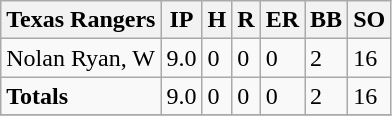<table class="wikitable sortable">
<tr>
<th><strong>Texas Rangers</strong></th>
<th>IP</th>
<th>H</th>
<th>R</th>
<th>ER</th>
<th>BB</th>
<th>SO</th>
</tr>
<tr>
<td>Nolan Ryan, W</td>
<td>9.0</td>
<td>0</td>
<td>0</td>
<td>0</td>
<td>2</td>
<td>16</td>
</tr>
<tr>
<td><strong>Totals</strong></td>
<td>9.0</td>
<td>0</td>
<td>0</td>
<td>0</td>
<td>2</td>
<td>16</td>
</tr>
<tr>
</tr>
</table>
